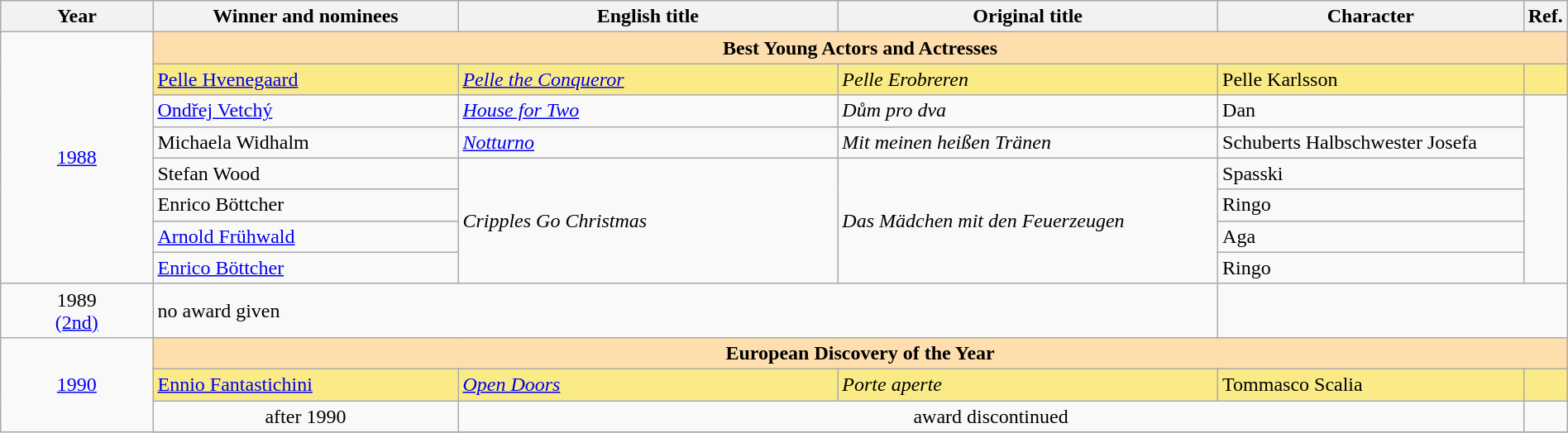<table class="wikitable" width="100%" cellpadding="5">
<tr>
<th width="10%"><strong>Year</strong></th>
<th width="20%"><strong>Winner and nominees</strong></th>
<th width="25%"><strong>English title</strong></th>
<th width="25%"><strong>Original title</strong></th>
<th width="20%"><strong>Character</strong></th>
<th>Ref.</th>
</tr>
<tr>
<td rowspan=8 align="center"><a href='#'>1988</a></td>
<td colspan="7" style="background:#ffdead;" align="center"><strong>Best Young Actors and Actresses</strong></td>
</tr>
<tr style="background:#FAEB86">
<td> <a href='#'>Pelle Hvenegaard</a></td>
<td><em><a href='#'>Pelle the Conqueror</a></em></td>
<td><em>Pelle Erobreren</em></td>
<td>Pelle Karlsson</td>
<td></td>
</tr>
<tr>
<td> <a href='#'>Ondřej Vetchý</a></td>
<td><em><a href='#'>House for Two</a></em></td>
<td><em>Dům pro dva</em></td>
<td>Dan</td>
<td rowspan="6"></td>
</tr>
<tr>
<td> Michaela Widhalm</td>
<td><em><a href='#'>Notturno</a></em></td>
<td><em>Mit meinen heißen Tränen</em></td>
<td>Schuberts Halbschwester Josefa</td>
</tr>
<tr>
<td> Stefan Wood</td>
<td rowspan="4"><em>Cripples Go Christmas</em></td>
<td rowspan="4"><em>Das Mädchen mit den Feuerzeugen</em></td>
<td>Spasski</td>
</tr>
<tr>
<td> Enrico Böttcher</td>
<td>Ringo</td>
</tr>
<tr>
<td> <a href='#'>Arnold Frühwald</a></td>
<td>Aga</td>
</tr>
<tr>
<td> <a href='#'>Enrico Böttcher</a></td>
<td>Ringo</td>
</tr>
<tr>
<td style="text-align:center;">1989<br><a href='#'>(2nd)</a></td>
<td colspan="3">no award given</td>
</tr>
<tr>
<td rowspan=6 align="center"><a href='#'>1990</a></td>
<td colspan="7" style="background:#ffdead;" align="center"><strong>European Discovery of the Year</strong></td>
</tr>
<tr style="background:#FAEB86">
<td> <a href='#'>Ennio Fantastichini</a></td>
<td><em><a href='#'>Open Doors</a></em></td>
<td><em>Porte aperte</em></td>
<td>Tommasco Scalia</td>
<td></td>
</tr>
<tr>
<td style="text-align:center;">after 1990</td>
<td colspan="3" style="text-align:center;">award discontinued</td>
<td></td>
</tr>
<tr>
</tr>
</table>
